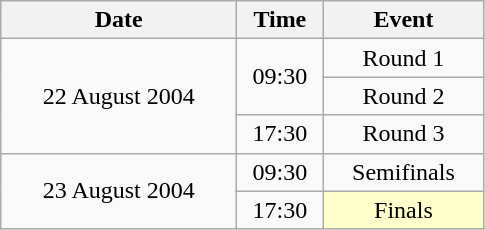<table class = "wikitable" style="text-align:center;">
<tr>
<th width=150>Date</th>
<th width=50>Time</th>
<th width=100>Event</th>
</tr>
<tr>
<td rowspan=3>22 August 2004</td>
<td rowspan=2>09:30</td>
<td>Round 1</td>
</tr>
<tr>
<td>Round 2</td>
</tr>
<tr>
<td>17:30</td>
<td>Round 3</td>
</tr>
<tr>
<td rowspan=2>23 August 2004</td>
<td>09:30</td>
<td>Semifinals</td>
</tr>
<tr>
<td>17:30</td>
<td bgcolor=ffffcc>Finals</td>
</tr>
</table>
